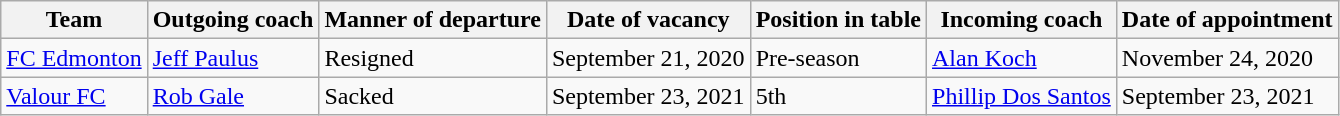<table class="wikitable">
<tr>
<th>Team</th>
<th>Outgoing coach</th>
<th>Manner of departure</th>
<th>Date of vacancy</th>
<th>Position in table</th>
<th>Incoming coach</th>
<th>Date of appointment</th>
</tr>
<tr>
<td><a href='#'>FC Edmonton</a></td>
<td> <a href='#'>Jeff Paulus</a></td>
<td>Resigned</td>
<td>September 21, 2020</td>
<td>Pre-season</td>
<td> <a href='#'>Alan Koch</a></td>
<td>November 24, 2020</td>
</tr>
<tr>
<td><a href='#'>Valour FC</a></td>
<td> <a href='#'>Rob Gale</a></td>
<td>Sacked</td>
<td>September 23, 2021</td>
<td>5th</td>
<td> <a href='#'>Phillip Dos Santos</a></td>
<td>September 23, 2021</td>
</tr>
</table>
